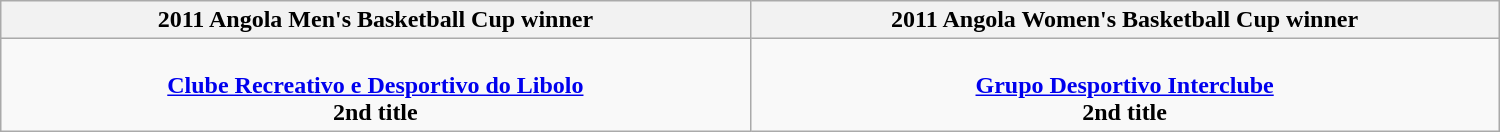<table class=wikitable style="text-align:center; width: 1000px; margin:auto">
<tr>
<th width=600px>2011 Angola Men's Basketball Cup winner</th>
<th width=600px>2011 Angola Women's Basketball Cup winner</th>
</tr>
<tr>
<td><br><strong><a href='#'>Clube Recreativo e Desportivo do Libolo</a></strong><br><strong>2nd title</strong></td>
<td><br><strong><a href='#'>Grupo Desportivo Interclube</a></strong><br><strong>2nd title</strong></td>
</tr>
</table>
